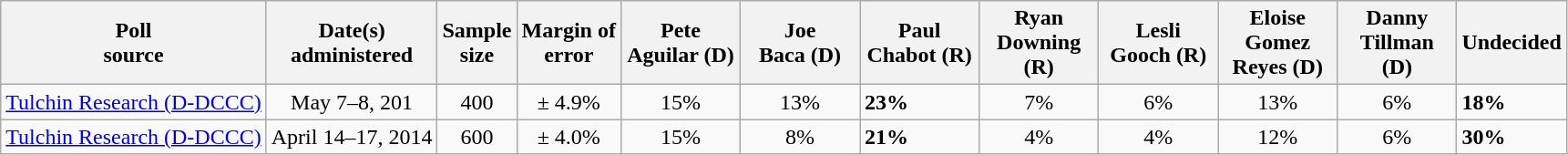<table class="wikitable">
<tr>
<th>Poll<br>source</th>
<th>Date(s)<br>administered</th>
<th>Sample<br>size</th>
<th>Margin of<br>error</th>
<th style="width:80px;">Pete<br>Aguilar (D)</th>
<th style="width:80px;">Joe<br>Baca (D)</th>
<th style="width:80px;">Paul<br>Chabot (R)</th>
<th style="width:80px;">Ryan<br>Downing (R)</th>
<th style="width:80px;">Lesli<br>Gooch (R)</th>
<th style="width:80px;">Eloise Gomez<br>Reyes (D)</th>
<th style="width:80px;">Danny<br>Tillman (D)</th>
<th>Undecided</th>
</tr>
<tr>
<td><a href='#'>Tulchin Research (D-DCCC)</a></td>
<td align=center>May 7–8, 201</td>
<td align=center>400</td>
<td align=center>± 4.9%</td>
<td align=center>15%</td>
<td align=center>13%</td>
<td><strong>23%</strong></td>
<td align=center>7%</td>
<td align=center>6%</td>
<td align=center>13%</td>
<td align=center>6%</td>
<td><strong>18%</strong></td>
</tr>
<tr>
<td><a href='#'>Tulchin Research (D-DCCC)</a></td>
<td align=center>April 14–17, 2014</td>
<td align=center>600</td>
<td align=center>± 4.0%</td>
<td align=center>15%</td>
<td align=center>8%</td>
<td><strong>21%</strong></td>
<td align=center>4%</td>
<td align=center>4%</td>
<td align=center>12%</td>
<td align=center>6%</td>
<td><strong>30%</strong></td>
</tr>
</table>
